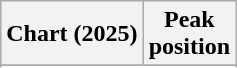<table class="wikitable sortable plainrowheaders" style="text-align:center">
<tr>
<th scope="col">Chart (2025)</th>
<th scope="col">Peak<br>position</th>
</tr>
<tr>
</tr>
<tr>
</tr>
<tr>
</tr>
<tr>
</tr>
<tr>
</tr>
</table>
